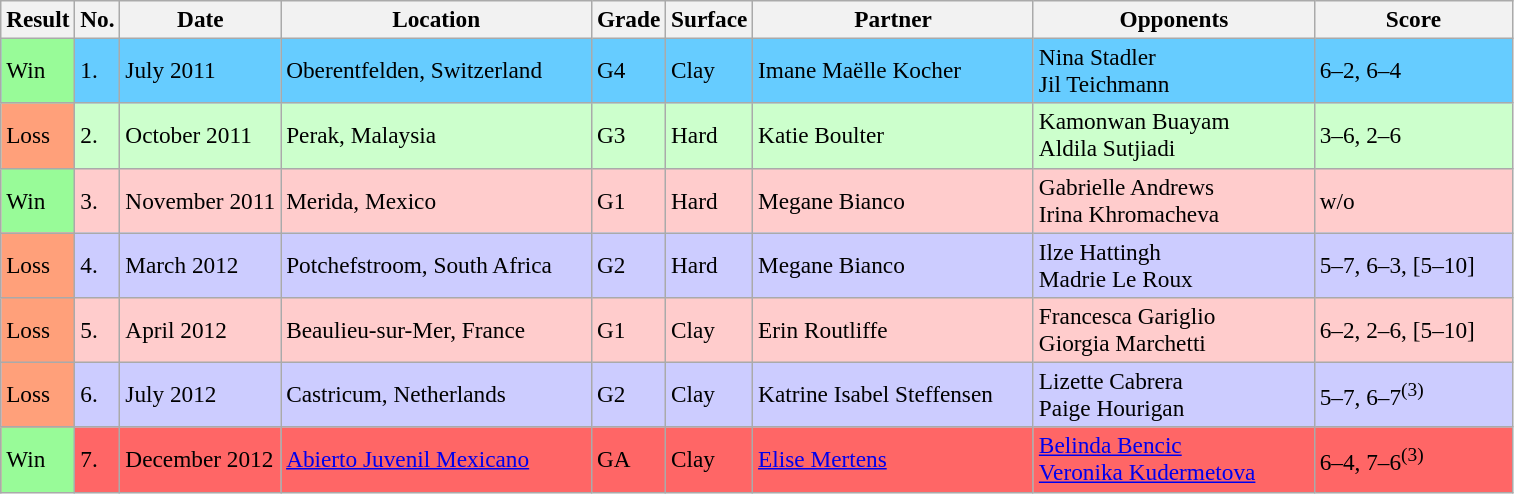<table class="wikitable" style="font-size:97%">
<tr>
<th>Result</th>
<th>No.</th>
<th width="100">Date</th>
<th width="200">Location</th>
<th>Grade</th>
<th>Surface</th>
<th width="180">Partner</th>
<th width="180">Opponents</th>
<th width="125">Score</th>
</tr>
<tr bgcolor="#66CCFF">
<td bgcolor="#98fb98">Win</td>
<td>1.</td>
<td>July 2011</td>
<td>Oberentfelden, Switzerland</td>
<td>G4</td>
<td>Clay</td>
<td>Imane Maëlle Kocher</td>
<td>Nina Stadler<br>Jil Teichmann</td>
<td>6–2, 6–4</td>
</tr>
<tr bgcolor="#CCFFCC">
<td bgcolor="#ffa07a">Loss</td>
<td>2.</td>
<td>October 2011</td>
<td>Perak, Malaysia</td>
<td>G3</td>
<td>Hard</td>
<td>Katie Boulter</td>
<td>Kamonwan Buayam<br>Aldila Sutjiadi</td>
<td>3–6, 2–6</td>
</tr>
<tr bgcolor="#ffcccc">
<td bgcolor="#98fb98">Win</td>
<td>3.</td>
<td>November 2011</td>
<td>Merida, Mexico</td>
<td>G1</td>
<td>Hard</td>
<td>Megane Bianco</td>
<td>Gabrielle Andrews<br>Irina Khromacheva</td>
<td>w/o</td>
</tr>
<tr bgcolor="#ccccff">
<td bgcolor="#ffa07a">Loss</td>
<td>4.</td>
<td>March 2012</td>
<td>Potchefstroom, South Africa</td>
<td>G2</td>
<td>Hard</td>
<td>Megane Bianco</td>
<td>Ilze Hattingh<br>Madrie Le Roux</td>
<td>5–7, 6–3, [5–10]</td>
</tr>
<tr bgcolor="#ffcccc">
<td bgcolor="#ffa07a">Loss</td>
<td>5.</td>
<td>April 2012</td>
<td>Beaulieu-sur-Mer, France</td>
<td>G1</td>
<td>Clay</td>
<td>Erin Routliffe</td>
<td>Francesca Gariglio<br>Giorgia Marchetti</td>
<td>6–2, 2–6, [5–10]</td>
</tr>
<tr bgcolor="#ccccff">
<td bgcolor="#ffa07a">Loss</td>
<td>6.</td>
<td>July 2012</td>
<td>Castricum, Netherlands</td>
<td>G2</td>
<td>Clay</td>
<td>Katrine Isabel Steffensen</td>
<td>Lizette Cabrera<br>Paige Hourigan</td>
<td>5–7, 6–7<sup>(3)</sup></td>
</tr>
<tr bgcolor="#FF6666">
<td bgcolor="#98fb98">Win</td>
<td>7.</td>
<td>December 2012</td>
<td><a href='#'>Abierto Juvenil Mexicano</a></td>
<td>GA</td>
<td>Clay</td>
<td><a href='#'>Elise Mertens</a></td>
<td><a href='#'>Belinda Bencic</a><br><a href='#'>Veronika Kudermetova</a></td>
<td>6–4, 7–6<sup>(3)</sup></td>
</tr>
</table>
